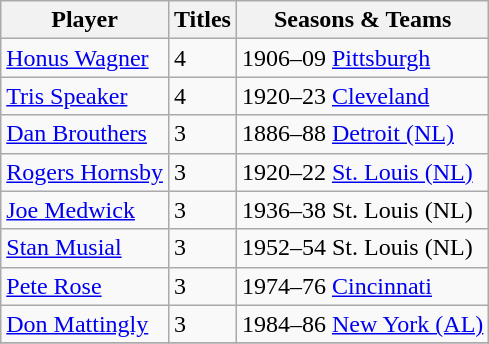<table class="wikitable sortable">
<tr>
<th>Player</th>
<th>Titles</th>
<th>Seasons & Teams</th>
</tr>
<tr>
<td><a href='#'>Honus Wagner</a></td>
<td>4</td>
<td>1906–09 <a href='#'>Pittsburgh</a></td>
</tr>
<tr>
<td><a href='#'>Tris Speaker</a></td>
<td>4</td>
<td>1920–23 <a href='#'>Cleveland</a></td>
</tr>
<tr>
<td><a href='#'>Dan Brouthers</a></td>
<td>3</td>
<td>1886–88 <a href='#'>Detroit (NL)</a></td>
</tr>
<tr>
<td><a href='#'>Rogers Hornsby</a></td>
<td>3</td>
<td>1920–22 <a href='#'>St. Louis (NL)</a></td>
</tr>
<tr>
<td><a href='#'>Joe Medwick</a></td>
<td>3</td>
<td>1936–38 St. Louis (NL)</td>
</tr>
<tr>
<td><a href='#'>Stan Musial</a></td>
<td>3</td>
<td>1952–54 St. Louis (NL)</td>
</tr>
<tr>
<td><a href='#'>Pete Rose</a></td>
<td>3</td>
<td>1974–76 <a href='#'>Cincinnati</a></td>
</tr>
<tr>
<td><a href='#'>Don Mattingly</a></td>
<td>3</td>
<td>1984–86 <a href='#'>New York (AL)</a></td>
</tr>
<tr>
</tr>
</table>
